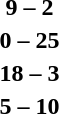<table style="text-align:center">
<tr>
<th width=200></th>
<th width=100></th>
<th width=200></th>
</tr>
<tr>
<td align=right></td>
<td><strong>9 – 2</strong></td>
<td align=left></td>
</tr>
<tr>
<td align=right></td>
<td><strong>0 – 25</strong></td>
<td align=left></td>
</tr>
<tr>
<td align=right></td>
<td><strong>18 – 3</strong></td>
<td align=left></td>
</tr>
<tr>
<td align=right></td>
<td><strong>5 – 10</strong></td>
<td align=left></td>
</tr>
</table>
